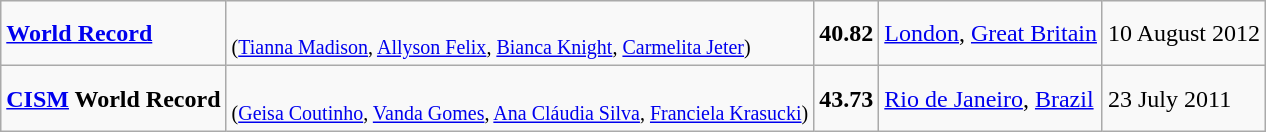<table class="wikitable">
<tr>
<td><strong><a href='#'>World Record</a></strong></td>
<td><br><small>(<a href='#'>Tianna Madison</a>, <a href='#'>Allyson Felix</a>, <a href='#'>Bianca Knight</a>, <a href='#'>Carmelita Jeter</a>)</small></td>
<td><strong>40.82</strong></td>
<td><a href='#'>London</a>, <a href='#'>Great Britain</a></td>
<td>10 August 2012</td>
</tr>
<tr>
<td><strong><a href='#'>CISM</a> World Record</strong></td>
<td><br><small>(<a href='#'>Geisa Coutinho</a>, <a href='#'>Vanda Gomes</a>, <a href='#'>Ana Cláudia Silva</a>, <a href='#'>Franciela Krasucki</a>)</small></td>
<td><strong>43.73</strong></td>
<td><a href='#'>Rio de Janeiro</a>, <a href='#'>Brazil</a></td>
<td>23 July 2011</td>
</tr>
</table>
